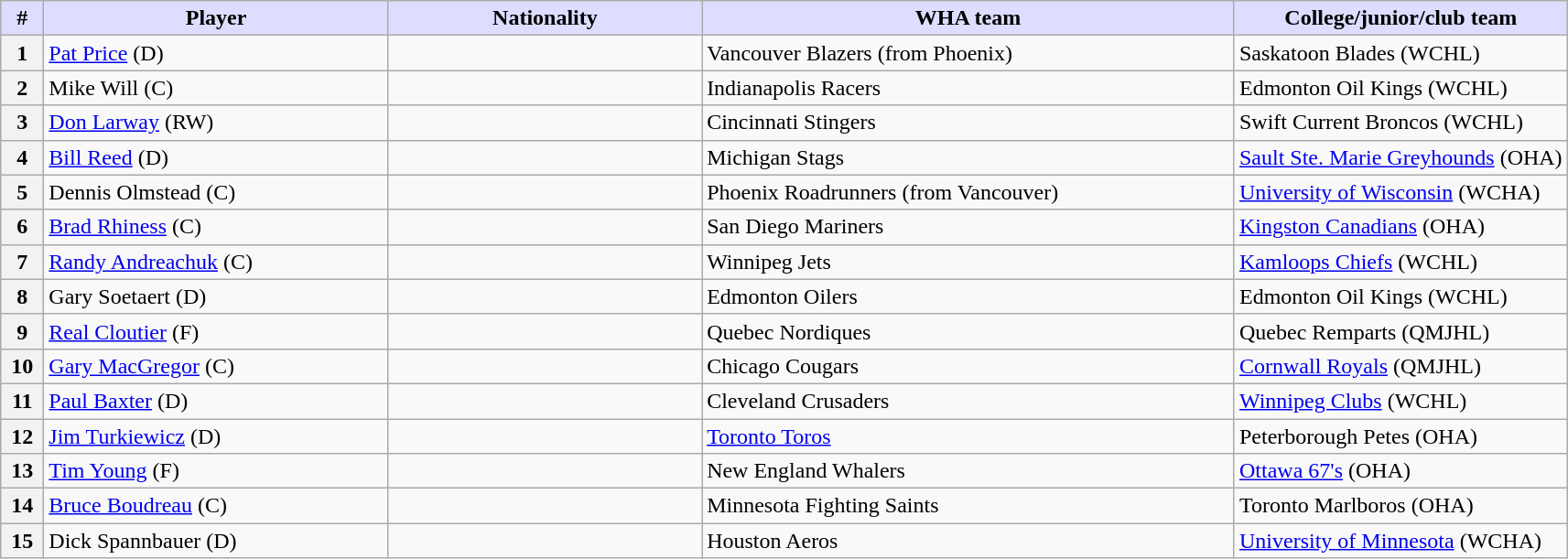<table class="wikitable">
<tr>
<th style="background:#ddf; width:2.75%;">#</th>
<th style="background:#ddf; width:22.0%;">Player</th>
<th style="background:#ddf; width:20.0%;">Nationality</th>
<th style="background:#ddf; width:34.0%;">WHA team</th>
<th style="background:#ddf; width:100.0%;">College/junior/club team</th>
</tr>
<tr>
<th>1</th>
<td><a href='#'>Pat Price</a> (D)</td>
<td></td>
<td>Vancouver Blazers (from Phoenix)</td>
<td>Saskatoon Blades (WCHL)</td>
</tr>
<tr>
<th>2</th>
<td>Mike Will (C)</td>
<td></td>
<td>Indianapolis Racers</td>
<td>Edmonton Oil Kings (WCHL)</td>
</tr>
<tr>
<th>3</th>
<td><a href='#'>Don Larway</a> (RW)</td>
<td></td>
<td>Cincinnati Stingers</td>
<td>Swift Current Broncos (WCHL)</td>
</tr>
<tr>
<th>4</th>
<td><a href='#'>Bill Reed</a> (D)</td>
<td></td>
<td>Michigan Stags</td>
<td><a href='#'>Sault Ste. Marie Greyhounds</a> (OHA)</td>
</tr>
<tr>
<th>5</th>
<td>Dennis Olmstead (C)</td>
<td></td>
<td>Phoenix Roadrunners (from Vancouver)</td>
<td><a href='#'>University of Wisconsin</a> (WCHA)</td>
</tr>
<tr>
<th>6</th>
<td><a href='#'>Brad Rhiness</a> (C)</td>
<td></td>
<td>San Diego Mariners</td>
<td><a href='#'>Kingston Canadians</a> (OHA)</td>
</tr>
<tr>
<th>7</th>
<td><a href='#'>Randy Andreachuk</a> (C)</td>
<td></td>
<td>Winnipeg Jets</td>
<td><a href='#'>Kamloops Chiefs</a> (WCHL)</td>
</tr>
<tr>
<th>8</th>
<td>Gary Soetaert (D)</td>
<td></td>
<td>Edmonton Oilers</td>
<td>Edmonton Oil Kings (WCHL)</td>
</tr>
<tr>
<th>9</th>
<td><a href='#'>Real Cloutier</a> (F)</td>
<td></td>
<td>Quebec Nordiques</td>
<td>Quebec Remparts (QMJHL)</td>
</tr>
<tr>
<th>10</th>
<td><a href='#'>Gary MacGregor</a> (C)</td>
<td></td>
<td>Chicago Cougars</td>
<td><a href='#'>Cornwall Royals</a> (QMJHL)</td>
</tr>
<tr>
<th>11</th>
<td><a href='#'>Paul Baxter</a> (D)</td>
<td></td>
<td>Cleveland Crusaders</td>
<td><a href='#'>Winnipeg Clubs</a> (WCHL)</td>
</tr>
<tr>
<th>12</th>
<td><a href='#'>Jim Turkiewicz</a> (D)</td>
<td></td>
<td><a href='#'>Toronto Toros</a></td>
<td>Peterborough Petes (OHA)</td>
</tr>
<tr>
<th>13</th>
<td><a href='#'>Tim Young</a> (F)</td>
<td></td>
<td>New England Whalers</td>
<td><a href='#'>Ottawa 67's</a> (OHA)</td>
</tr>
<tr>
<th>14</th>
<td><a href='#'>Bruce Boudreau</a> (C)</td>
<td></td>
<td>Minnesota Fighting Saints</td>
<td>Toronto Marlboros (OHA)</td>
</tr>
<tr>
<th>15</th>
<td>Dick Spannbauer (D)</td>
<td></td>
<td>Houston Aeros</td>
<td><a href='#'>University of Minnesota</a> (WCHA)</td>
</tr>
</table>
